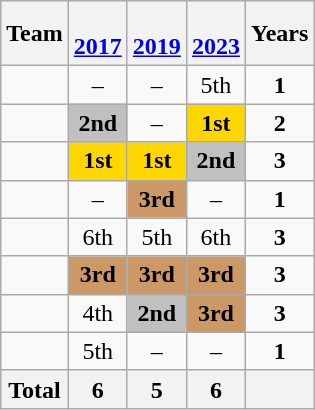<table class="wikitable " style="text-align:center">
<tr>
<th>Team</th>
<th><br><a href='#'>2017</a></th>
<th><br><a href='#'>2019</a></th>
<th><br><a href='#'>2023</a></th>
<th>Years</th>
</tr>
<tr>
<td align=left></td>
<td>–</td>
<td>–</td>
<td>5th</td>
<td><strong>1</strong></td>
</tr>
<tr>
<td align=left></td>
<td bgcolor=silver><strong>2nd</strong></td>
<td>–</td>
<td bgcolor=gold><strong>1st</strong></td>
<td><strong>2</strong></td>
</tr>
<tr>
<td align=left></td>
<td bgcolor=gold><strong>1st</strong></td>
<td bgcolor=gold><strong>1st</strong></td>
<td bgcolor=silver><strong>2nd</strong></td>
<td><strong>3</strong></td>
</tr>
<tr>
<td align=left></td>
<td>–</td>
<td bgcolor=cc9966><strong>3rd</strong></td>
<td>–</td>
<td><strong>1</strong></td>
</tr>
<tr>
<td align=left></td>
<td>6th</td>
<td>5th</td>
<td>6th</td>
<td><strong>3</strong></td>
</tr>
<tr>
<td align=left></td>
<td bgcolor=cc9966><strong>3rd</strong></td>
<td bgcolor=cc9966><strong>3rd</strong></td>
<td bgcolor=cc9966><strong>3rd</strong></td>
<td><strong>3</strong></td>
</tr>
<tr>
<td align=left></td>
<td>4th</td>
<td bgcolor=silver><strong>2nd</strong></td>
<td bgcolor=cc9966><strong>3rd</strong></td>
<td><strong>3</strong></td>
</tr>
<tr>
<td align=left></td>
<td>5th</td>
<td>–</td>
<td>–</td>
<td><strong>1</strong></td>
</tr>
<tr>
<th>Total</th>
<th>6</th>
<th>5</th>
<th>6</th>
<th></th>
</tr>
</table>
